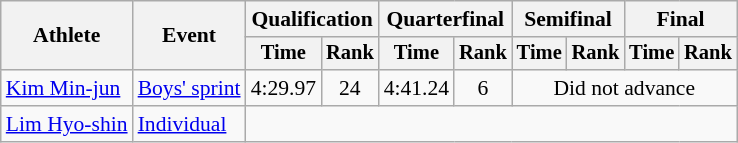<table class="wikitable" style="font-size:90%">
<tr>
<th rowspan="2">Athlete</th>
<th rowspan="2">Event</th>
<th colspan="2">Qualification</th>
<th colspan="2">Quarterfinal</th>
<th colspan="2">Semifinal</th>
<th colspan="2">Final</th>
</tr>
<tr style="font-size:95%">
<th>Time</th>
<th>Rank</th>
<th>Time</th>
<th>Rank</th>
<th>Time</th>
<th>Rank</th>
<th>Time</th>
<th>Rank</th>
</tr>
<tr align=center>
<td align=left><a href='#'>Kim Min-jun</a></td>
<td align=left><a href='#'>Boys' sprint</a></td>
<td>4:29.97</td>
<td>24</td>
<td>4:41.24</td>
<td>6</td>
<td colspan=4>Did not advance</td>
</tr>
<tr align=center>
<td align=left><a href='#'>Lim Hyo-shin</a></td>
<td align=left><a href='#'>Individual</a></td>
<td colspan=8></td>
</tr>
</table>
